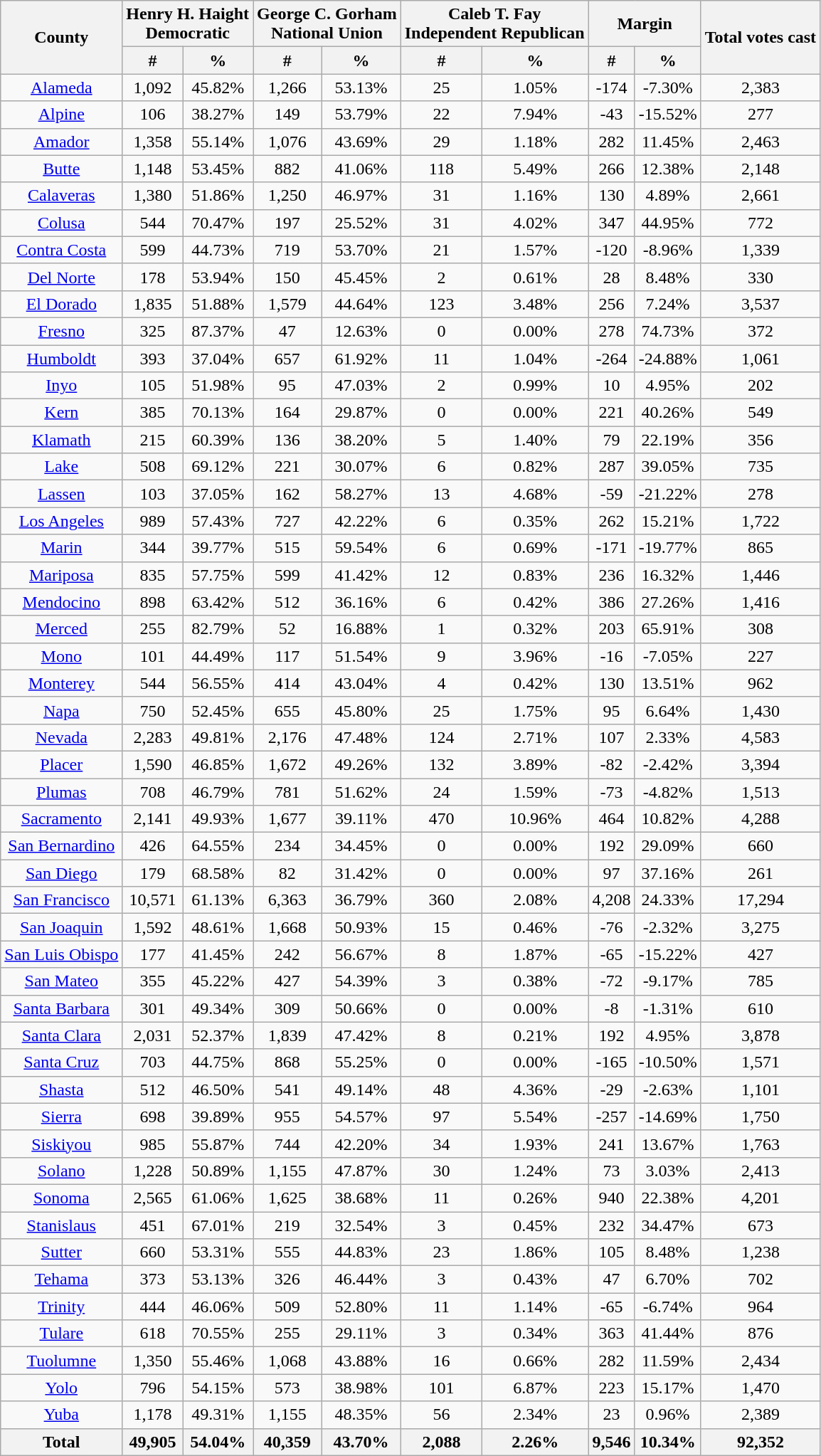<table class="wikitable sortable" style="text-align:center">
<tr>
<th rowspan="2">County</th>
<th style="text-align:center;" colspan="2">Henry H. Haight<br>Democratic</th>
<th style="text-align:center;" colspan="2">George C. Gorham<br>National Union</th>
<th style="text-align:center;" colspan="2">Caleb T. Fay<br>Independent Republican</th>
<th style="text-align:center;" colspan="2">Margin</th>
<th style="text-align:center;" rowspan="2">Total votes cast</th>
</tr>
<tr>
<th style="text-align:center;" data-sort-type="number">#</th>
<th style="text-align:center;" data-sort-type="number">%</th>
<th style="text-align:center;" data-sort-type="number">#</th>
<th style="text-align:center;" data-sort-type="number">%</th>
<th style="text-align:center;" data-sort-type="number">#</th>
<th style="text-align:center;" data-sort-type="number">%</th>
<th style="text-align:center;" data-sort-type="number">#</th>
<th style="text-align:center;" data-sort-type="number">%</th>
</tr>
<tr style="text-align:center;">
<td><a href='#'>Alameda</a></td>
<td>1,092</td>
<td>45.82%</td>
<td>1,266</td>
<td>53.13%</td>
<td>25</td>
<td>1.05%</td>
<td>-174</td>
<td>-7.30%</td>
<td>2,383</td>
</tr>
<tr style="text-align:center;">
<td><a href='#'>Alpine</a></td>
<td>106</td>
<td>38.27%</td>
<td>149</td>
<td>53.79%</td>
<td>22</td>
<td>7.94%</td>
<td>-43</td>
<td>-15.52%</td>
<td>277</td>
</tr>
<tr style="text-align:center;">
<td><a href='#'>Amador</a></td>
<td>1,358</td>
<td>55.14%</td>
<td>1,076</td>
<td>43.69%</td>
<td>29</td>
<td>1.18%</td>
<td>282</td>
<td>11.45%</td>
<td>2,463</td>
</tr>
<tr style="text-align:center;">
<td><a href='#'>Butte</a></td>
<td>1,148</td>
<td>53.45%</td>
<td>882</td>
<td>41.06%</td>
<td>118</td>
<td>5.49%</td>
<td>266</td>
<td>12.38%</td>
<td>2,148</td>
</tr>
<tr style="text-align:center;">
<td><a href='#'>Calaveras</a></td>
<td>1,380</td>
<td>51.86%</td>
<td>1,250</td>
<td>46.97%</td>
<td>31</td>
<td>1.16%</td>
<td>130</td>
<td>4.89%</td>
<td>2,661</td>
</tr>
<tr style="text-align:center;">
<td><a href='#'>Colusa</a></td>
<td>544</td>
<td>70.47%</td>
<td>197</td>
<td>25.52%</td>
<td>31</td>
<td>4.02%</td>
<td>347</td>
<td>44.95%</td>
<td>772</td>
</tr>
<tr style="text-align:center;">
<td><a href='#'>Contra Costa</a></td>
<td>599</td>
<td>44.73%</td>
<td>719</td>
<td>53.70%</td>
<td>21</td>
<td>1.57%</td>
<td>-120</td>
<td>-8.96%</td>
<td>1,339</td>
</tr>
<tr style="text-align:center;">
<td><a href='#'>Del Norte</a></td>
<td>178</td>
<td>53.94%</td>
<td>150</td>
<td>45.45%</td>
<td>2</td>
<td>0.61%</td>
<td>28</td>
<td>8.48%</td>
<td>330</td>
</tr>
<tr style="text-align:center;">
<td><a href='#'>El Dorado</a></td>
<td>1,835</td>
<td>51.88%</td>
<td>1,579</td>
<td>44.64%</td>
<td>123</td>
<td>3.48%</td>
<td>256</td>
<td>7.24%</td>
<td>3,537</td>
</tr>
<tr style="text-align:center;">
<td><a href='#'>Fresno</a></td>
<td>325</td>
<td>87.37%</td>
<td>47</td>
<td>12.63%</td>
<td>0</td>
<td>0.00%</td>
<td>278</td>
<td>74.73%</td>
<td>372</td>
</tr>
<tr style="text-align:center;">
<td><a href='#'>Humboldt</a></td>
<td>393</td>
<td>37.04%</td>
<td>657</td>
<td>61.92%</td>
<td>11</td>
<td>1.04%</td>
<td>-264</td>
<td>-24.88%</td>
<td>1,061</td>
</tr>
<tr style="text-align:center;">
<td><a href='#'>Inyo</a></td>
<td>105</td>
<td>51.98%</td>
<td>95</td>
<td>47.03%</td>
<td>2</td>
<td>0.99%</td>
<td>10</td>
<td>4.95%</td>
<td>202</td>
</tr>
<tr style="text-align:center;">
<td><a href='#'>Kern</a></td>
<td>385</td>
<td>70.13%</td>
<td>164</td>
<td>29.87%</td>
<td>0</td>
<td>0.00%</td>
<td>221</td>
<td>40.26%</td>
<td>549</td>
</tr>
<tr style="text-align:center;">
<td><a href='#'>Klamath</a></td>
<td>215</td>
<td>60.39%</td>
<td>136</td>
<td>38.20%</td>
<td>5</td>
<td>1.40%</td>
<td>79</td>
<td>22.19%</td>
<td>356</td>
</tr>
<tr style="text-align:center;">
<td><a href='#'>Lake</a></td>
<td>508</td>
<td>69.12%</td>
<td>221</td>
<td>30.07%</td>
<td>6</td>
<td>0.82%</td>
<td>287</td>
<td>39.05%</td>
<td>735</td>
</tr>
<tr style="text-align:center;">
<td><a href='#'>Lassen</a></td>
<td>103</td>
<td>37.05%</td>
<td>162</td>
<td>58.27%</td>
<td>13</td>
<td>4.68%</td>
<td>-59</td>
<td>-21.22%</td>
<td>278</td>
</tr>
<tr style="text-align:center;">
<td><a href='#'>Los Angeles</a></td>
<td>989</td>
<td>57.43%</td>
<td>727</td>
<td>42.22%</td>
<td>6</td>
<td>0.35%</td>
<td>262</td>
<td>15.21%</td>
<td>1,722</td>
</tr>
<tr style="text-align:center;">
<td><a href='#'>Marin</a></td>
<td>344</td>
<td>39.77%</td>
<td>515</td>
<td>59.54%</td>
<td>6</td>
<td>0.69%</td>
<td>-171</td>
<td>-19.77%</td>
<td>865</td>
</tr>
<tr style="text-align:center;">
<td><a href='#'>Mariposa</a></td>
<td>835</td>
<td>57.75%</td>
<td>599</td>
<td>41.42%</td>
<td>12</td>
<td>0.83%</td>
<td>236</td>
<td>16.32%</td>
<td>1,446</td>
</tr>
<tr style="text-align:center;">
<td><a href='#'>Mendocino</a></td>
<td>898</td>
<td>63.42%</td>
<td>512</td>
<td>36.16%</td>
<td>6</td>
<td>0.42%</td>
<td>386</td>
<td>27.26%</td>
<td>1,416</td>
</tr>
<tr style="text-align:center;">
<td><a href='#'>Merced</a></td>
<td>255</td>
<td>82.79%</td>
<td>52</td>
<td>16.88%</td>
<td>1</td>
<td>0.32%</td>
<td>203</td>
<td>65.91%</td>
<td>308</td>
</tr>
<tr style="text-align:center;">
<td><a href='#'>Mono</a></td>
<td>101</td>
<td>44.49%</td>
<td>117</td>
<td>51.54%</td>
<td>9</td>
<td>3.96%</td>
<td>-16</td>
<td>-7.05%</td>
<td>227</td>
</tr>
<tr style="text-align:center;">
<td><a href='#'>Monterey</a></td>
<td>544</td>
<td>56.55%</td>
<td>414</td>
<td>43.04%</td>
<td>4</td>
<td>0.42%</td>
<td>130</td>
<td>13.51%</td>
<td>962</td>
</tr>
<tr style="text-align:center;">
<td><a href='#'>Napa</a></td>
<td>750</td>
<td>52.45%</td>
<td>655</td>
<td>45.80%</td>
<td>25</td>
<td>1.75%</td>
<td>95</td>
<td>6.64%</td>
<td>1,430</td>
</tr>
<tr style="text-align:center;">
<td><a href='#'>Nevada</a></td>
<td>2,283</td>
<td>49.81%</td>
<td>2,176</td>
<td>47.48%</td>
<td>124</td>
<td>2.71%</td>
<td>107</td>
<td>2.33%</td>
<td>4,583</td>
</tr>
<tr style="text-align:center;">
<td><a href='#'>Placer</a></td>
<td>1,590</td>
<td>46.85%</td>
<td>1,672</td>
<td>49.26%</td>
<td>132</td>
<td>3.89%</td>
<td>-82</td>
<td>-2.42%</td>
<td>3,394</td>
</tr>
<tr style="text-align:center;">
<td><a href='#'>Plumas</a></td>
<td>708</td>
<td>46.79%</td>
<td>781</td>
<td>51.62%</td>
<td>24</td>
<td>1.59%</td>
<td>-73</td>
<td>-4.82%</td>
<td>1,513</td>
</tr>
<tr style="text-align:center;">
<td><a href='#'>Sacramento</a></td>
<td>2,141</td>
<td>49.93%</td>
<td>1,677</td>
<td>39.11%</td>
<td>470</td>
<td>10.96%</td>
<td>464</td>
<td>10.82%</td>
<td>4,288</td>
</tr>
<tr style="text-align:center;">
<td><a href='#'>San Bernardino</a></td>
<td>426</td>
<td>64.55%</td>
<td>234</td>
<td>34.45%</td>
<td>0</td>
<td>0.00%</td>
<td>192</td>
<td>29.09%</td>
<td>660</td>
</tr>
<tr style="text-align:center;">
<td><a href='#'>San Diego</a></td>
<td>179</td>
<td>68.58%</td>
<td>82</td>
<td>31.42%</td>
<td>0</td>
<td>0.00%</td>
<td>97</td>
<td>37.16%</td>
<td>261</td>
</tr>
<tr style="text-align:center;">
<td><a href='#'>San Francisco</a></td>
<td>10,571</td>
<td>61.13%</td>
<td>6,363</td>
<td>36.79%</td>
<td>360</td>
<td>2.08%</td>
<td>4,208</td>
<td>24.33%</td>
<td>17,294</td>
</tr>
<tr style="text-align:center;">
<td><a href='#'>San Joaquin</a></td>
<td>1,592</td>
<td>48.61%</td>
<td>1,668</td>
<td>50.93%</td>
<td>15</td>
<td>0.46%</td>
<td>-76</td>
<td>-2.32%</td>
<td>3,275</td>
</tr>
<tr style="text-align:center;">
<td><a href='#'>San Luis Obispo</a></td>
<td>177</td>
<td>41.45%</td>
<td>242</td>
<td>56.67%</td>
<td>8</td>
<td>1.87%</td>
<td>-65</td>
<td>-15.22%</td>
<td>427</td>
</tr>
<tr style="text-align:center;">
<td><a href='#'>San Mateo</a></td>
<td>355</td>
<td>45.22%</td>
<td>427</td>
<td>54.39%</td>
<td>3</td>
<td>0.38%</td>
<td>-72</td>
<td>-9.17%</td>
<td>785</td>
</tr>
<tr style="text-align:center;">
<td><a href='#'>Santa Barbara</a></td>
<td>301</td>
<td>49.34%</td>
<td>309</td>
<td>50.66%</td>
<td>0</td>
<td>0.00%</td>
<td>-8</td>
<td>-1.31%</td>
<td>610</td>
</tr>
<tr style="text-align:center;">
<td><a href='#'>Santa Clara</a></td>
<td>2,031</td>
<td>52.37%</td>
<td>1,839</td>
<td>47.42%</td>
<td>8</td>
<td>0.21%</td>
<td>192</td>
<td>4.95%</td>
<td>3,878</td>
</tr>
<tr style="text-align:center;">
<td><a href='#'>Santa Cruz</a></td>
<td>703</td>
<td>44.75%</td>
<td>868</td>
<td>55.25%</td>
<td>0</td>
<td>0.00%</td>
<td>-165</td>
<td>-10.50%</td>
<td>1,571</td>
</tr>
<tr style="text-align:center;">
<td><a href='#'>Shasta</a></td>
<td>512</td>
<td>46.50%</td>
<td>541</td>
<td>49.14%</td>
<td>48</td>
<td>4.36%</td>
<td>-29</td>
<td>-2.63%</td>
<td>1,101</td>
</tr>
<tr style="text-align:center;">
<td><a href='#'>Sierra</a></td>
<td>698</td>
<td>39.89%</td>
<td>955</td>
<td>54.57%</td>
<td>97</td>
<td>5.54%</td>
<td>-257</td>
<td>-14.69%</td>
<td>1,750</td>
</tr>
<tr style="text-align:center;">
<td><a href='#'>Siskiyou</a></td>
<td>985</td>
<td>55.87%</td>
<td>744</td>
<td>42.20%</td>
<td>34</td>
<td>1.93%</td>
<td>241</td>
<td>13.67%</td>
<td>1,763</td>
</tr>
<tr style="text-align:center;">
<td><a href='#'>Solano</a></td>
<td>1,228</td>
<td>50.89%</td>
<td>1,155</td>
<td>47.87%</td>
<td>30</td>
<td>1.24%</td>
<td>73</td>
<td>3.03%</td>
<td>2,413</td>
</tr>
<tr style="text-align:center;">
<td><a href='#'>Sonoma</a></td>
<td>2,565</td>
<td>61.06%</td>
<td>1,625</td>
<td>38.68%</td>
<td>11</td>
<td>0.26%</td>
<td>940</td>
<td>22.38%</td>
<td>4,201</td>
</tr>
<tr style="text-align:center;">
<td><a href='#'>Stanislaus</a></td>
<td>451</td>
<td>67.01%</td>
<td>219</td>
<td>32.54%</td>
<td>3</td>
<td>0.45%</td>
<td>232</td>
<td>34.47%</td>
<td>673</td>
</tr>
<tr style="text-align:center;">
<td><a href='#'>Sutter</a></td>
<td>660</td>
<td>53.31%</td>
<td>555</td>
<td>44.83%</td>
<td>23</td>
<td>1.86%</td>
<td>105</td>
<td>8.48%</td>
<td>1,238</td>
</tr>
<tr style="text-align:center;">
<td><a href='#'>Tehama</a></td>
<td>373</td>
<td>53.13%</td>
<td>326</td>
<td>46.44%</td>
<td>3</td>
<td>0.43%</td>
<td>47</td>
<td>6.70%</td>
<td>702</td>
</tr>
<tr style="text-align:center;">
<td><a href='#'>Trinity</a></td>
<td>444</td>
<td>46.06%</td>
<td>509</td>
<td>52.80%</td>
<td>11</td>
<td>1.14%</td>
<td>-65</td>
<td>-6.74%</td>
<td>964</td>
</tr>
<tr style="text-align:center;">
<td><a href='#'>Tulare</a></td>
<td>618</td>
<td>70.55%</td>
<td>255</td>
<td>29.11%</td>
<td>3</td>
<td>0.34%</td>
<td>363</td>
<td>41.44%</td>
<td>876</td>
</tr>
<tr style="text-align:center;">
<td><a href='#'>Tuolumne</a></td>
<td>1,350</td>
<td>55.46%</td>
<td>1,068</td>
<td>43.88%</td>
<td>16</td>
<td>0.66%</td>
<td>282</td>
<td>11.59%</td>
<td>2,434</td>
</tr>
<tr style="text-align:center;">
<td><a href='#'>Yolo</a></td>
<td>796</td>
<td>54.15%</td>
<td>573</td>
<td>38.98%</td>
<td>101</td>
<td>6.87%</td>
<td>223</td>
<td>15.17%</td>
<td>1,470</td>
</tr>
<tr style="text-align:center;">
<td><a href='#'>Yuba</a></td>
<td>1,178</td>
<td>49.31%</td>
<td>1,155</td>
<td>48.35%</td>
<td>56</td>
<td>2.34%</td>
<td>23</td>
<td>0.96%</td>
<td>2,389</td>
</tr>
<tr style="text-align:center;">
<th>Total</th>
<th>49,905</th>
<th>54.04%</th>
<th>40,359</th>
<th>43.70%</th>
<th>2,088</th>
<th>2.26%</th>
<th>9,546</th>
<th>10.34%</th>
<th>92,352</th>
</tr>
</table>
